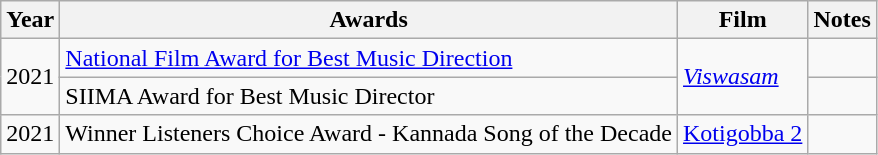<table class="wikitable">
<tr>
<th>Year</th>
<th>Awards</th>
<th>Film</th>
<th>Notes</th>
</tr>
<tr>
<td rowspan="2">2021</td>
<td><a href='#'>National Film Award for Best Music Direction</a></td>
<td rowspan="2"><em><a href='#'>Viswasam</a></em></td>
<td></td>
</tr>
<tr>
<td>SIIMA Award for Best Music Director</td>
<td></td>
</tr>
<tr>
<td>2021</td>
<td>Winner Listeners Choice Award - Kannada Song of the Decade</td>
<td><a href='#'>Kotigobba 2</a></td>
<td></td>
</tr>
</table>
